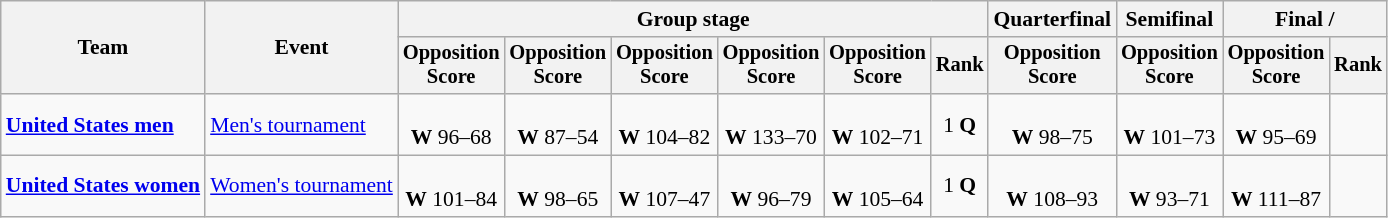<table class=wikitable style=font-size:90%;text-align:center>
<tr>
<th rowspan=2>Team</th>
<th rowspan=2>Event</th>
<th colspan=6>Group stage</th>
<th>Quarterfinal</th>
<th>Semifinal</th>
<th colspan=2>Final / </th>
</tr>
<tr style=font-size:95%>
<th>Opposition<br>Score</th>
<th>Opposition<br>Score</th>
<th>Opposition<br>Score</th>
<th>Opposition<br>Score</th>
<th>Opposition<br>Score</th>
<th>Rank</th>
<th>Opposition<br>Score</th>
<th>Opposition<br>Score</th>
<th>Opposition<br>Score</th>
<th>Rank</th>
</tr>
<tr>
<td align=left><strong><a href='#'>United States men</a></strong></td>
<td align=left><a href='#'>Men's tournament</a></td>
<td><br><strong>W</strong> 96–68</td>
<td><br><strong>W</strong> 87–54</td>
<td><br><strong>W</strong> 104–82</td>
<td><br><strong>W</strong> 133–70</td>
<td><br><strong>W</strong> 102–71</td>
<td>1 <strong>Q</strong></td>
<td><br><strong>W</strong> 98–75</td>
<td><br><strong>W</strong> 101–73</td>
<td><br><strong>W</strong> 95–69</td>
<td></td>
</tr>
<tr>
<td align=left><strong><a href='#'>United States women</a></strong></td>
<td align=left><a href='#'>Women's tournament</a></td>
<td><br><strong>W</strong> 101–84</td>
<td><br><strong>W</strong> 98–65</td>
<td><br><strong>W</strong> 107–47</td>
<td><br><strong>W</strong> 96–79</td>
<td><br><strong>W</strong> 105–64</td>
<td>1 <strong>Q</strong></td>
<td><br><strong>W</strong> 108–93</td>
<td><br><strong>W</strong> 93–71</td>
<td><br><strong>W</strong> 111–87</td>
<td></td>
</tr>
</table>
